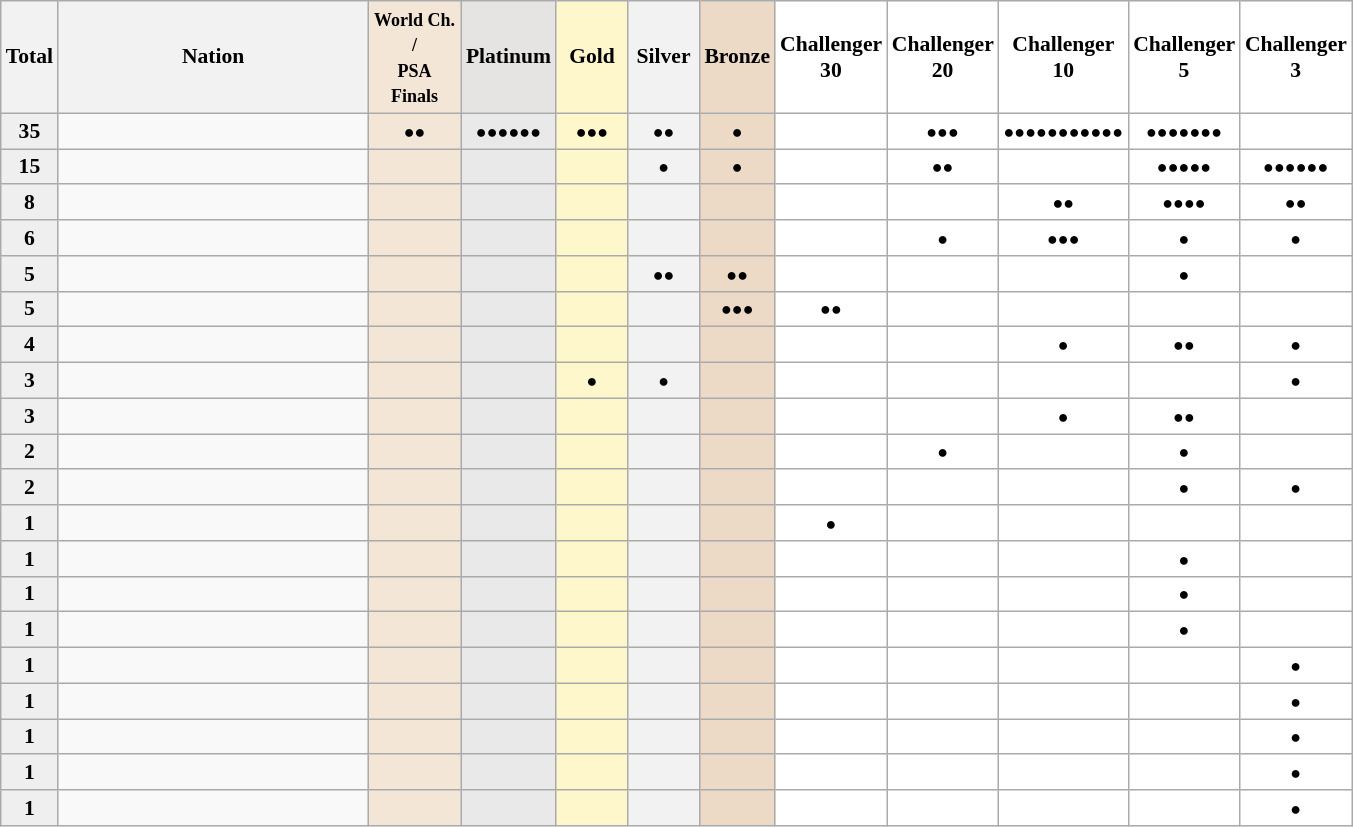<table class="sortable wikitable" style="font-size:90%">
<tr>
<th width="30">Total</th>
<th width="200">Nation</th>
<th width="55" style="background:#F3E6D7;"><small>World Ch. /<br>PSA Finals</small></th>
<th width="41" style="background:#E5E4E2;">Platinum</th>
<th width="41" style="background:#fff7cc;">Gold</th>
<th width="41" style="background:#f2f2f2;">Silver</th>
<th width="41" style="background:#ecd9c6;">Bronze</th>
<th width="41" style="background:#fff;">Challenger 30</th>
<th width="41" style="background:#fff;">Challenger 20</th>
<th width="41" style="background:#fff;">Challenger 10</th>
<th width="41" style="background:#fff;">Challenger 5</th>
<th width="41" style="background:#fff;">Challenger 3</th>
</tr>
<tr style="text-align:center">
<td style="background:#efefef;"><strong>35</strong></td>
<td style="text-align:left"></td>
<td style="background:#F3E6D7;"> <small>●●</small></td>
<td style="background:#E9E9E9;"> <small>●●●●●●</small></td>
<td style="background:#fff7cc;"> <small>●●●</small></td>
<td style="background:#f2f2f2;"> <small>●●</small></td>
<td style="background:#ecd9c6;"> <small>●</small></td>
<td style="background:#fff;"></td>
<td style="background:#fff;"> <small>●●●</small></td>
<td style="background:#fff;"> <small>●●●●●●●●●●●</small></td>
<td style="background:#fff;"> <small>●●●●●●●</small></td>
<td style="background:#fff;"></td>
</tr>
<tr style="text-align:center">
<td style="background:#efefef;"><strong>15</strong></td>
<td style="text-align:left"></td>
<td style="background:#F3E6D7;"></td>
<td style="background:#E9E9E9;"></td>
<td style="background:#fff7cc;"></td>
<td style="background:#f2f2f2;"> <small>●</small></td>
<td style="background:#ecd9c6;"> <small>●</small></td>
<td style="background:#fff;"></td>
<td style="background:#fff;"> <small>●●</small></td>
<td style="background:#fff;"></td>
<td style="background:#fff;"> <small>●●●●●</small></td>
<td style="background:#fff;"> <small>●●●●●●</small></td>
</tr>
<tr style="text-align:center">
<td style="background:#efefef;"><strong>8</strong></td>
<td style="text-align:left"></td>
<td style="background:#F3E6D7;"></td>
<td style="background:#E9E9E9;"></td>
<td style="background:#fff7cc;"></td>
<td style="background:#f2f2f2;"></td>
<td style="background:#ecd9c6;"></td>
<td style="background:#fff;"></td>
<td style="background:#fff;"></td>
<td style="background:#fff;"> <small>●●</small></td>
<td style="background:#fff;"> <small>●●●●</small></td>
<td style="background:#fff;"> <small>●●</small></td>
</tr>
<tr style="text-align:center">
<td style="background:#efefef;"><strong>6</strong></td>
<td style="text-align:left"></td>
<td style="background:#F3E6D7;"></td>
<td style="background:#E9E9E9;"></td>
<td style="background:#fff7cc;"></td>
<td style="background:#f2f2f2;"></td>
<td style="background:#ecd9c6;"></td>
<td style="background:#fff;"></td>
<td style="background:#fff;"> <small>●</small></td>
<td style="background:#fff;"> <small>●●●</small></td>
<td style="background:#fff;"> <small>●</small></td>
<td style="background:#fff;"> <small>●</small></td>
</tr>
<tr style="text-align:center">
<td style="background:#efefef;"><strong>5</strong></td>
<td style="text-align:left"></td>
<td style="background:#F3E6D7;"></td>
<td style="background:#E9E9E9;"></td>
<td style="background:#fff7cc;"></td>
<td style="background:#f2f2f2;"> <small>●●</small></td>
<td style="background:#ecd9c6;"> <small>●●</small></td>
<td style="background:#fff;"></td>
<td style="background:#fff;"></td>
<td style="background:#fff;"></td>
<td style="background:#fff;"> <small>●</small></td>
<td style="background:#fff;"></td>
</tr>
<tr style="text-align:center">
<td style="background:#efefef;"><strong>5</strong></td>
<td style="text-align:left"></td>
<td style="background:#F3E6D7;"></td>
<td style="background:#E9E9E9;"></td>
<td style="background:#fff7cc;"></td>
<td style="background:#f2f2f2;"></td>
<td style="background:#ecd9c6;"> <small>●●●</small></td>
<td style="background:#fff;"> <small>●●</small></td>
<td style="background:#fff;"></td>
<td style="background:#fff;"></td>
<td style="background:#fff;"></td>
<td style="background:#fff;"></td>
</tr>
<tr style="text-align:center">
<td style="background:#efefef;"><strong>4</strong></td>
<td style="text-align:left"></td>
<td style="background:#F3E6D7;"></td>
<td style="background:#E9E9E9;"></td>
<td style="background:#fff7cc;"></td>
<td style="background:#f2f2f2;"></td>
<td style="background:#ecd9c6;"></td>
<td style="background:#fff;"></td>
<td style="background:#fff;"></td>
<td style="background:#fff;"> <small>●</small></td>
<td style="background:#fff;"> <small>●●</small></td>
<td style="background:#fff;"> <small>●</small></td>
</tr>
<tr style="text-align:center">
<td style="background:#efefef;"><strong>3</strong></td>
<td style="text-align:left"></td>
<td style="background:#F3E6D7;"></td>
<td style="background:#E9E9E9;"></td>
<td style="background:#fff7cc;"> <small>●</small></td>
<td style="background:#f2f2f2;"> <small>●</small></td>
<td style="background:#ecd9c6;"></td>
<td style="background:#fff;"></td>
<td style="background:#fff;"></td>
<td style="background:#fff;"></td>
<td style="background:#fff;"> <small> </small></td>
<td style="background:#fff;"> <small>●</small></td>
</tr>
<tr style="text-align:center">
<td style="background:#efefef;"><strong>3</strong></td>
<td style="text-align:left"></td>
<td style="background:#F3E6D7;"></td>
<td style="background:#E9E9E9;"></td>
<td style="background:#fff7cc;"></td>
<td style="background:#f2f2f2;"></td>
<td style="background:#ecd9c6;"></td>
<td style="background:#fff;"></td>
<td style="background:#fff;"></td>
<td style="background:#fff;"> <small>●</small></td>
<td style="background:#fff;"> <small>●●</small></td>
<td style="background:#fff;"></td>
</tr>
<tr style="text-align:center">
<td style="background:#efefef;"><strong>2</strong></td>
<td style="text-align:left"></td>
<td style="background:#F3E6D7;"></td>
<td style="background:#E9E9E9;"></td>
<td style="background:#fff7cc;"></td>
<td style="background:#f2f2f2;"></td>
<td style="background:#ecd9c6;"></td>
<td style="background:#fff;"></td>
<td style="background:#fff;"> <small>●</small></td>
<td style="background:#fff;"></td>
<td style="background:#fff;"> <small>●</small></td>
<td style="background:#fff;"></td>
</tr>
<tr style="text-align:center">
<td style="background:#efefef;"><strong>2</strong></td>
<td style="text-align:left"></td>
<td style="background:#F3E6D7;"></td>
<td style="background:#E9E9E9;"></td>
<td style="background:#fff7cc;"></td>
<td style="background:#f2f2f2;"></td>
<td style="background:#ecd9c6;"></td>
<td style="background:#fff;"></td>
<td style="background:#fff;"></td>
<td style="background:#fff;"></td>
<td style="background:#fff;"> <small>●</small></td>
<td style="background:#fff;"> <small>●</small></td>
</tr>
<tr style="text-align:center">
<td style="background:#efefef;"><strong>1</strong></td>
<td style="text-align:left"></td>
<td style="background:#F3E6D7;"></td>
<td style="background:#E9E9E9;"></td>
<td style="background:#fff7cc;"></td>
<td style="background:#f2f2f2;"></td>
<td style="background:#ecd9c6;"></td>
<td style="background:#fff;"> <small>●</small></td>
<td style="background:#fff;"> <small> </small></td>
<td style="background:#fff;"></td>
<td style="background:#fff;"> <small> </small></td>
<td style="background:#fff;"></td>
</tr>
<tr style="text-align:center">
<td style="background:#efefef;"><strong>1</strong></td>
<td style="text-align:left"></td>
<td style="background:#F3E6D7;"></td>
<td style="background:#E9E9E9;"></td>
<td style="background:#fff7cc;"></td>
<td style="background:#f2f2f2;"></td>
<td style="background:#ecd9c6;"></td>
<td style="background:#fff;"></td>
<td style="background:#fff;"></td>
<td style="background:#fff;"></td>
<td style="background:#fff;"> <small>●</small></td>
<td style="background:#fff;"></td>
</tr>
<tr style="text-align:center">
<td style="background:#efefef;"><strong>1</strong></td>
<td style="text-align:left"></td>
<td style="background:#F3E6D7;"></td>
<td style="background:#E9E9E9;"></td>
<td style="background:#fff7cc;"></td>
<td style="background:#f2f2f2;"></td>
<td style="background:#ecd9c6;"></td>
<td style="background:#fff;"></td>
<td style="background:#fff;"></td>
<td style="background:#fff;"></td>
<td style="background:#fff;"> <small>●</small></td>
<td style="background:#fff;"></td>
</tr>
<tr style="text-align:center">
<td style="background:#efefef;"><strong>1</strong></td>
<td style="text-align:left"></td>
<td style="background:#F3E6D7;"></td>
<td style="background:#E9E9E9;"></td>
<td style="background:#fff7cc;"></td>
<td style="background:#f2f2f2;"></td>
<td style="background:#ecd9c6;"></td>
<td style="background:#fff;"></td>
<td style="background:#fff;"></td>
<td style="background:#fff;"></td>
<td style="background:#fff;"> <small>●</small></td>
<td style="background:#fff;"></td>
</tr>
<tr style="text-align:center">
<td style="background:#efefef;"><strong>1</strong></td>
<td style="text-align:left"></td>
<td style="background:#F3E6D7;"></td>
<td style="background:#E9E9E9;"></td>
<td style="background:#fff7cc;"></td>
<td style="background:#f2f2f2;"></td>
<td style="background:#ecd9c6;"></td>
<td style="background:#fff;"></td>
<td style="background:#fff;"></td>
<td style="background:#fff;"></td>
<td style="background:#fff;"></td>
<td style="background:#fff;"> <small>●</small></td>
</tr>
<tr style="text-align:center">
<td style="background:#efefef;"><strong>1</strong></td>
<td style="text-align:left"></td>
<td style="background:#F3E6D7;"></td>
<td style="background:#E9E9E9;"></td>
<td style="background:#fff7cc;"></td>
<td style="background:#f2f2f2;"></td>
<td style="background:#ecd9c6;"></td>
<td style="background:#fff;"></td>
<td style="background:#fff;"></td>
<td style="background:#fff;"></td>
<td style="background:#fff;"></td>
<td style="background:#fff;"> <small>●</small></td>
</tr>
<tr style="text-align:center">
<td style="background:#efefef;"><strong>1</strong></td>
<td style="text-align:left"></td>
<td style="background:#F3E6D7;"></td>
<td style="background:#E9E9E9;"></td>
<td style="background:#fff7cc;"></td>
<td style="background:#f2f2f2;"></td>
<td style="background:#ecd9c6;"></td>
<td style="background:#fff;"></td>
<td style="background:#fff;"></td>
<td style="background:#fff;"></td>
<td style="background:#fff;"></td>
<td style="background:#fff;"> <small>●</small></td>
</tr>
<tr style="text-align:center">
<td style="background:#efefef;"><strong>1</strong></td>
<td style="text-align:left"></td>
<td style="background:#F3E6D7;"></td>
<td style="background:#E9E9E9;"></td>
<td style="background:#fff7cc;"></td>
<td style="background:#f2f2f2;"></td>
<td style="background:#ecd9c6;"></td>
<td style="background:#fff;"></td>
<td style="background:#fff;"></td>
<td style="background:#fff;"></td>
<td style="background:#fff;"></td>
<td style="background:#fff;"> <small>●</small></td>
</tr>
<tr style="text-align:center">
<td style="background:#efefef;"><strong>1</strong></td>
<td style="text-align:left"></td>
<td style="background:#F3E6D7;"></td>
<td style="background:#E9E9E9;"></td>
<td style="background:#fff7cc;"></td>
<td style="background:#f2f2f2;"></td>
<td style="background:#ecd9c6;"></td>
<td style="background:#fff;"></td>
<td style="background:#fff;"></td>
<td style="background:#fff;"></td>
<td style="background:#fff;"></td>
<td style="background:#fff;"> <small>●</small></td>
</tr>
</table>
